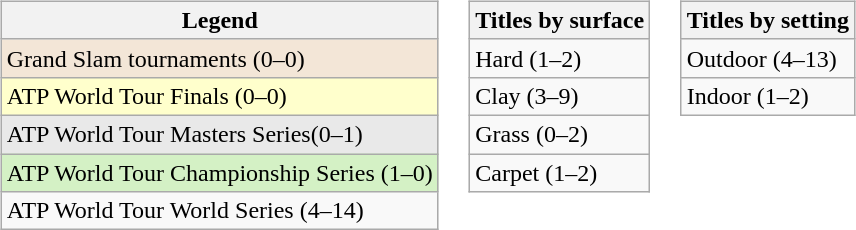<table>
<tr valign="top">
<td><br><table class="wikitable">
<tr>
<th>Legend</th>
</tr>
<tr style="background:#f3e6d7;">
<td>Grand Slam tournaments (0–0)</td>
</tr>
<tr style="background:#ffc;">
<td>ATP World Tour Finals (0–0)</td>
</tr>
<tr style="background:#e9e9e9;">
<td>ATP World Tour Masters Series(0–1)</td>
</tr>
<tr style="background:#d4f1c5;">
<td>ATP World Tour Championship Series (1–0)</td>
</tr>
<tr>
<td>ATP World Tour World Series (4–14)</td>
</tr>
</table>
</td>
<td><br><table class="wikitable">
<tr>
<th>Titles by surface</th>
</tr>
<tr>
<td>Hard (1–2)</td>
</tr>
<tr>
<td>Clay (3–9)</td>
</tr>
<tr>
<td>Grass (0–2)</td>
</tr>
<tr>
<td>Carpet (1–2)</td>
</tr>
</table>
</td>
<td><br><table class="wikitable">
<tr>
<th>Titles by setting</th>
</tr>
<tr>
<td>Outdoor (4–13)</td>
</tr>
<tr>
<td>Indoor (1–2)</td>
</tr>
</table>
</td>
</tr>
</table>
